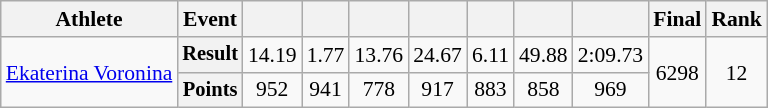<table class=wikitable style="font-size:90%;">
<tr>
<th>Athlete</th>
<th>Event</th>
<th></th>
<th></th>
<th></th>
<th></th>
<th></th>
<th></th>
<th></th>
<th>Final</th>
<th>Rank</th>
</tr>
<tr align=center>
<td rowspan=2 align=left><a href='#'>Ekaterina Voronina</a></td>
<th style="font-size:95%">Result</th>
<td>14.19</td>
<td>1.77</td>
<td>13.76</td>
<td>24.67</td>
<td>6.11</td>
<td>49.88</td>
<td>2:09.73</td>
<td rowspan=2>6298</td>
<td rowspan=2>12</td>
</tr>
<tr align=center>
<th style="font-size:95%">Points</th>
<td>952</td>
<td>941</td>
<td>778</td>
<td>917</td>
<td>883</td>
<td>858</td>
<td>969</td>
</tr>
</table>
